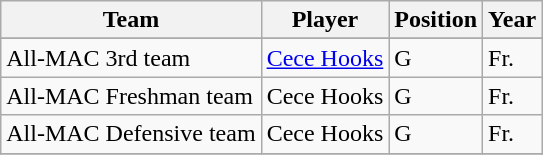<table class="wikitable" border="1">
<tr align=center>
<th style= >Team</th>
<th style= >Player</th>
<th style= >Position</th>
<th style= >Year</th>
</tr>
<tr align="center">
</tr>
<tr>
<td>All-MAC 3rd team</td>
<td><a href='#'>Cece Hooks</a></td>
<td>G</td>
<td>Fr.</td>
</tr>
<tr>
<td>All-MAC Freshman team</td>
<td>Cece Hooks</td>
<td>G</td>
<td>Fr.</td>
</tr>
<tr>
<td>All-MAC Defensive team</td>
<td>Cece Hooks</td>
<td>G</td>
<td>Fr.</td>
</tr>
<tr>
</tr>
</table>
